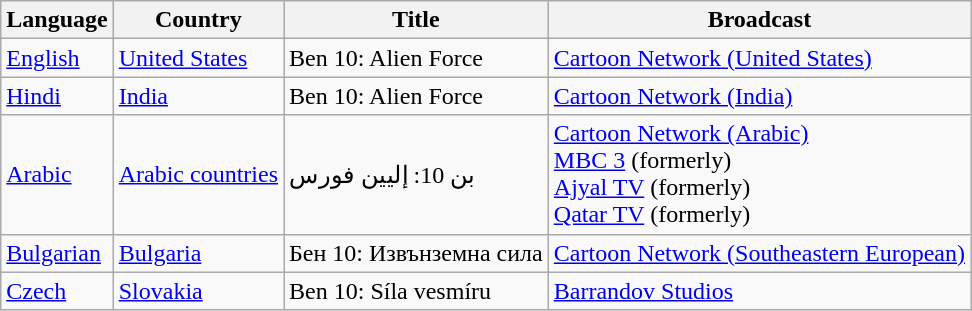<table class="wikitable">
<tr>
<th>Language</th>
<th>Country</th>
<th>Title</th>
<th>Broadcast</th>
</tr>
<tr>
<td><a href='#'>English</a></td>
<td><a href='#'>United States</a></td>
<td>Ben 10: Alien Force</td>
<td><a href='#'>Cartoon Network (United States)</a></td>
</tr>
<tr>
<td><a href='#'>Hindi</a></td>
<td><a href='#'>India</a></td>
<td>Ben 10: Alien Force</td>
<td><a href='#'>Cartoon Network (India)</a></td>
</tr>
<tr>
<td><a href='#'>Arabic</a></td>
<td><a href='#'>Arabic countries</a></td>
<td>بن 10: إليين فورس</td>
<td><a href='#'>Cartoon Network (Arabic)</a><br><a href='#'>MBC 3</a> (formerly)<br><a href='#'>Ajyal TV</a> (formerly)<br><a href='#'>Qatar TV</a> (formerly)</td>
</tr>
<tr>
<td><a href='#'>Bulgarian</a></td>
<td><a href='#'>Bulgaria</a></td>
<td>Бен 10: Извънземна сила</td>
<td><a href='#'>Cartoon Network (Southeastern European)</a></td>
</tr>
<tr>
<td><a href='#'>Czech</a></td>
<td><a href='#'>Slovakia</a></td>
<td>Ben 10: Síla vesmíru</td>
<td><a href='#'>Barrandov Studios</a></td>
</tr>
</table>
